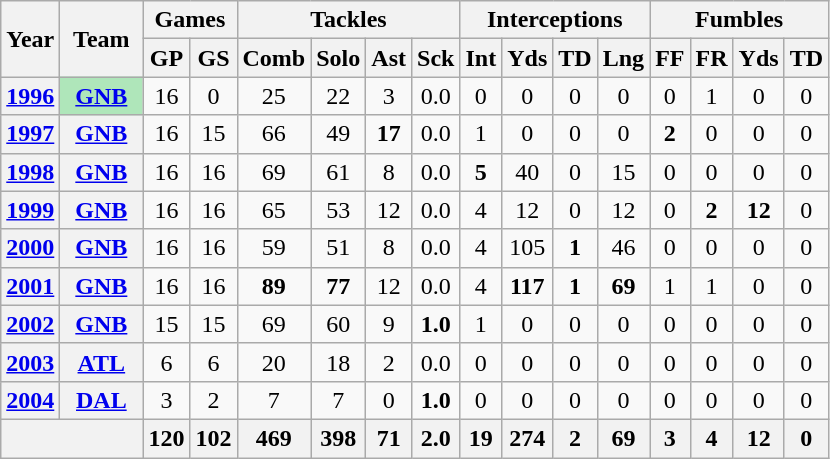<table class="wikitable" style="text-align:center">
<tr>
<th rowspan="2">Year</th>
<th rowspan="2">Team</th>
<th colspan="2">Games</th>
<th colspan="4">Tackles</th>
<th colspan="4">Interceptions</th>
<th colspan="4">Fumbles</th>
</tr>
<tr>
<th>GP</th>
<th>GS</th>
<th>Comb</th>
<th>Solo</th>
<th>Ast</th>
<th>Sck</th>
<th>Int</th>
<th>Yds</th>
<th>TD</th>
<th>Lng</th>
<th>FF</th>
<th>FR</th>
<th>Yds</th>
<th>TD</th>
</tr>
<tr>
<th><a href='#'>1996</a></th>
<th style="background:#afe6ba; width:3em;"><a href='#'>GNB</a></th>
<td>16</td>
<td>0</td>
<td>25</td>
<td>22</td>
<td>3</td>
<td>0.0</td>
<td>0</td>
<td>0</td>
<td>0</td>
<td>0</td>
<td>0</td>
<td>1</td>
<td>0</td>
<td>0</td>
</tr>
<tr>
<th><a href='#'>1997</a></th>
<th><a href='#'>GNB</a></th>
<td>16</td>
<td>15</td>
<td>66</td>
<td>49</td>
<td><strong>17</strong></td>
<td>0.0</td>
<td>1</td>
<td>0</td>
<td>0</td>
<td>0</td>
<td><strong>2</strong></td>
<td>0</td>
<td>0</td>
<td>0</td>
</tr>
<tr>
<th><a href='#'>1998</a></th>
<th><a href='#'>GNB</a></th>
<td>16</td>
<td>16</td>
<td>69</td>
<td>61</td>
<td>8</td>
<td>0.0</td>
<td><strong>5</strong></td>
<td>40</td>
<td>0</td>
<td>15</td>
<td>0</td>
<td>0</td>
<td>0</td>
<td>0</td>
</tr>
<tr>
<th><a href='#'>1999</a></th>
<th><a href='#'>GNB</a></th>
<td>16</td>
<td>16</td>
<td>65</td>
<td>53</td>
<td>12</td>
<td>0.0</td>
<td>4</td>
<td>12</td>
<td>0</td>
<td>12</td>
<td>0</td>
<td><strong>2</strong></td>
<td><strong>12</strong></td>
<td>0</td>
</tr>
<tr>
<th><a href='#'>2000</a></th>
<th><a href='#'>GNB</a></th>
<td>16</td>
<td>16</td>
<td>59</td>
<td>51</td>
<td>8</td>
<td>0.0</td>
<td>4</td>
<td>105</td>
<td><strong>1</strong></td>
<td>46</td>
<td>0</td>
<td>0</td>
<td>0</td>
<td>0</td>
</tr>
<tr>
<th><a href='#'>2001</a></th>
<th><a href='#'>GNB</a></th>
<td>16</td>
<td>16</td>
<td><strong>89</strong></td>
<td><strong>77</strong></td>
<td>12</td>
<td>0.0</td>
<td>4</td>
<td><strong>117</strong></td>
<td><strong>1</strong></td>
<td><strong>69</strong></td>
<td>1</td>
<td>1</td>
<td>0</td>
<td>0</td>
</tr>
<tr>
<th><a href='#'>2002</a></th>
<th><a href='#'>GNB</a></th>
<td>15</td>
<td>15</td>
<td>69</td>
<td>60</td>
<td>9</td>
<td><strong>1.0</strong></td>
<td>1</td>
<td>0</td>
<td>0</td>
<td>0</td>
<td>0</td>
<td>0</td>
<td>0</td>
<td>0</td>
</tr>
<tr>
<th><a href='#'>2003</a></th>
<th><a href='#'>ATL</a></th>
<td>6</td>
<td>6</td>
<td>20</td>
<td>18</td>
<td>2</td>
<td>0.0</td>
<td>0</td>
<td>0</td>
<td>0</td>
<td>0</td>
<td>0</td>
<td>0</td>
<td>0</td>
<td>0</td>
</tr>
<tr>
<th><a href='#'>2004</a></th>
<th><a href='#'>DAL</a></th>
<td>3</td>
<td>2</td>
<td>7</td>
<td>7</td>
<td>0</td>
<td><strong>1.0</strong></td>
<td>0</td>
<td>0</td>
<td>0</td>
<td>0</td>
<td>0</td>
<td>0</td>
<td>0</td>
<td>0</td>
</tr>
<tr>
<th colspan="2"></th>
<th>120</th>
<th>102</th>
<th>469</th>
<th>398</th>
<th>71</th>
<th>2.0</th>
<th>19</th>
<th>274</th>
<th>2</th>
<th>69</th>
<th>3</th>
<th>4</th>
<th>12</th>
<th>0</th>
</tr>
</table>
